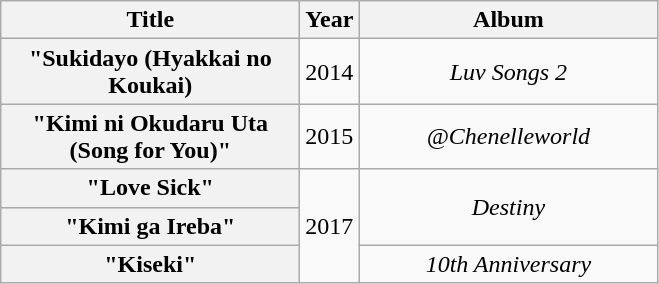<table class="wikitable plainrowheaders" style="text-align:center;">
<tr>
<th scope="col" style="width:12em;">Title</th>
<th scope="col" style="width:1em;">Year</th>
<th scope="col" style="width:12em;">Album</th>
</tr>
<tr>
<th scope="row">"Sukidayo (Hyakkai no Koukai)</th>
<td>2014</td>
<td><em>Luv Songs 2</em></td>
</tr>
<tr>
<th scope="row">"Kimi ni Okudaru Uta (Song for You)"</th>
<td>2015</td>
<td><em>@Chenelleworld</em></td>
</tr>
<tr>
<th scope="row">"Love Sick"</th>
<td rowspan="3">2017</td>
<td rowspan="2"><em>Destiny</em></td>
</tr>
<tr>
<th scope="row">"Kimi ga Ireba"</th>
</tr>
<tr>
<th scope="row">"Kiseki"</th>
<td><em>10th Anniversary</em></td>
</tr>
</table>
